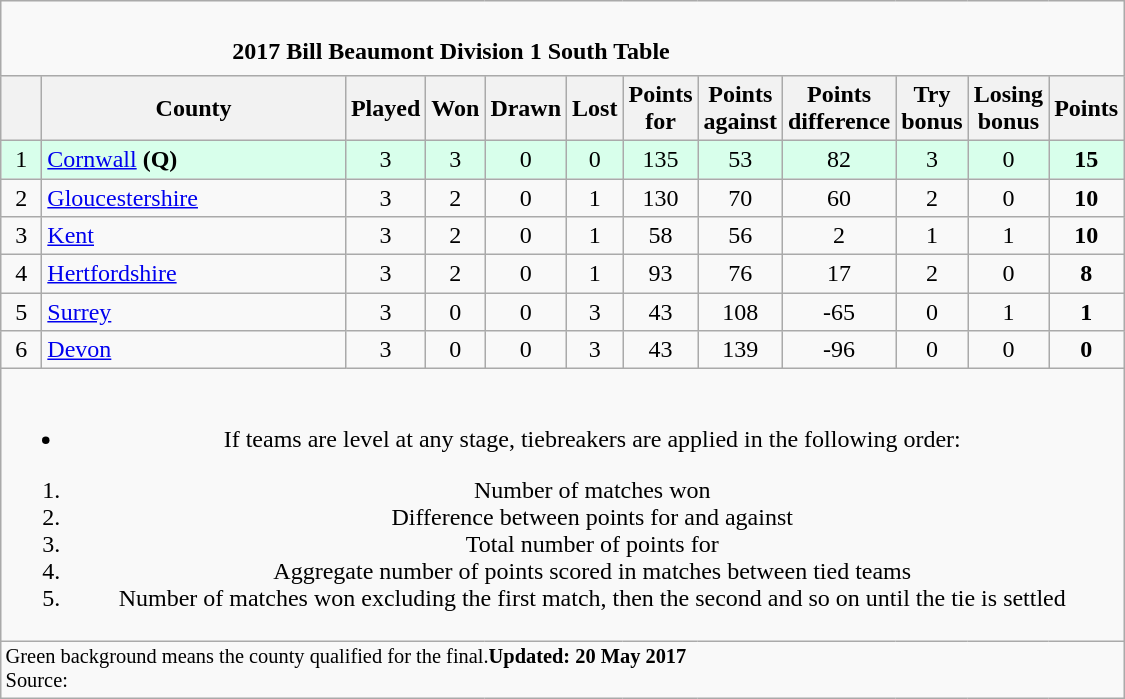<table class="wikitable" style="text-align: center;">
<tr>
<td colspan="15" cellpadding="0" cellspacing="0"><br><table border="0" width="80%" cellpadding="0" cellspacing="0">
<tr>
<td width=20% style="border:0px"></td>
<td style="border:0px"><strong>2017 Bill Beaumont Division 1 South Table</strong></td>
<td width=20% style="border:0px" align=right></td>
</tr>
</table>
</td>
</tr>
<tr>
<th bgcolor="#efefef" width="20"></th>
<th bgcolor="#efefef" width="195">County</th>
<th bgcolor="#efefef" width="20">Played</th>
<th bgcolor="#efefef" width="20">Won</th>
<th bgcolor="#efefef" width="20">Drawn</th>
<th bgcolor="#efefef" width="20">Lost</th>
<th bgcolor="#efefef" width="20">Points for</th>
<th bgcolor="#efefef" width="20">Points against</th>
<th bgcolor="#efefef" width="20">Points difference</th>
<th bgcolor="#efefef" width="20">Try bonus</th>
<th bgcolor="#efefef" width="20">Losing bonus</th>
<th bgcolor="#efefef" width="20">Points</th>
</tr>
<tr bgcolor=#d8ffeb align=center>
<td>1</td>
<td style="text-align:left;"><a href='#'>Cornwall</a> <strong>(Q)</strong></td>
<td>3</td>
<td>3</td>
<td>0</td>
<td>0</td>
<td>135</td>
<td>53</td>
<td>82</td>
<td>3</td>
<td>0</td>
<td><strong>15</strong></td>
</tr>
<tr>
<td>2</td>
<td style="text-align:left;"><a href='#'>Gloucestershire</a></td>
<td>3</td>
<td>2</td>
<td>0</td>
<td>1</td>
<td>130</td>
<td>70</td>
<td>60</td>
<td>2</td>
<td>0</td>
<td><strong>10</strong></td>
</tr>
<tr>
<td>3</td>
<td style="text-align:left;"><a href='#'>Kent</a></td>
<td>3</td>
<td>2</td>
<td>0</td>
<td>1</td>
<td>58</td>
<td>56</td>
<td>2</td>
<td>1</td>
<td>1</td>
<td><strong>10</strong></td>
</tr>
<tr>
<td>4</td>
<td style="text-align:left;"><a href='#'>Hertfordshire</a></td>
<td>3</td>
<td>2</td>
<td>0</td>
<td>1</td>
<td>93</td>
<td>76</td>
<td>17</td>
<td>2</td>
<td>0</td>
<td><strong>8</strong></td>
</tr>
<tr>
<td>5</td>
<td style="text-align:left;"><a href='#'>Surrey</a></td>
<td>3</td>
<td>0</td>
<td>0</td>
<td>3</td>
<td>43</td>
<td>108</td>
<td>-65</td>
<td>0</td>
<td>1</td>
<td><strong>1</strong></td>
</tr>
<tr>
<td>6</td>
<td style="text-align:left;"><a href='#'>Devon</a></td>
<td>3</td>
<td>0</td>
<td>0</td>
<td>3</td>
<td>43</td>
<td>139</td>
<td>-96</td>
<td>0</td>
<td>0</td>
<td><strong>0</strong></td>
</tr>
<tr>
<td colspan="15"><br><ul><li>If teams are level at any stage, tiebreakers are applied in the following order:</li></ul><ol><li>Number of matches won</li><li>Difference between points for and against</li><li>Total number of points for</li><li>Aggregate number of points scored in matches between tied teams</li><li>Number of matches won excluding the first match, then the second and so on until the tie is settled</li></ol></td>
</tr>
<tr | style="text-align:left;" |>
<td colspan="15" style="border:0px;font-size:85%;"><span>Green background</span> means the county qualified for the final.<strong>Updated: 20 May 2017</strong><br>Source: <br>
<noinclude></td>
</tr>
</table>
